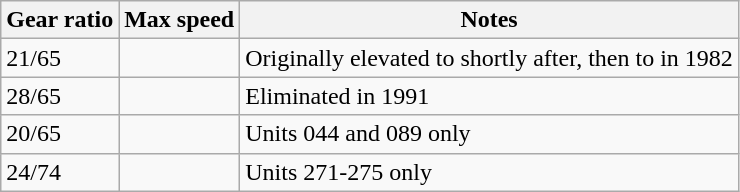<table class="wikitable">
<tr>
<th>Gear ratio</th>
<th>Max speed</th>
<th>Notes</th>
</tr>
<tr>
<td>21/65</td>
<td></td>
<td>Originally  elevated to  shortly after, then to  in 1982</td>
</tr>
<tr>
<td>28/65</td>
<td></td>
<td>Eliminated in 1991</td>
</tr>
<tr>
<td>20/65</td>
<td></td>
<td>Units 044 and 089 only</td>
</tr>
<tr>
<td>24/74</td>
<td></td>
<td>Units 271-275 only</td>
</tr>
</table>
